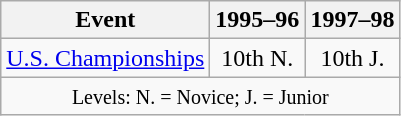<table class="wikitable" style="text-align:center">
<tr>
<th>Event</th>
<th>1995–96 <br></th>
<th>1997–98 <br></th>
</tr>
<tr>
<td align=left><a href='#'>U.S. Championships</a></td>
<td>10th N.</td>
<td>10th J.</td>
</tr>
<tr>
<td colspan=3 align=center><small> Levels: N. = Novice; J. = Junior </small></td>
</tr>
</table>
